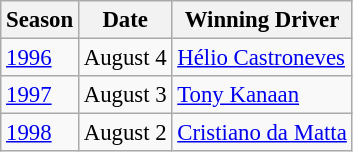<table class="wikitable" style="font-size: 95%;">
<tr>
<th>Season</th>
<th>Date</th>
<th>Winning Driver</th>
</tr>
<tr>
<td><a href='#'>1996</a></td>
<td>August 4</td>
<td> <a href='#'>Hélio Castroneves</a></td>
</tr>
<tr>
<td><a href='#'>1997</a></td>
<td>August 3</td>
<td> <a href='#'>Tony Kanaan</a></td>
</tr>
<tr>
<td><a href='#'>1998</a></td>
<td>August 2</td>
<td> <a href='#'>Cristiano da Matta</a></td>
</tr>
</table>
